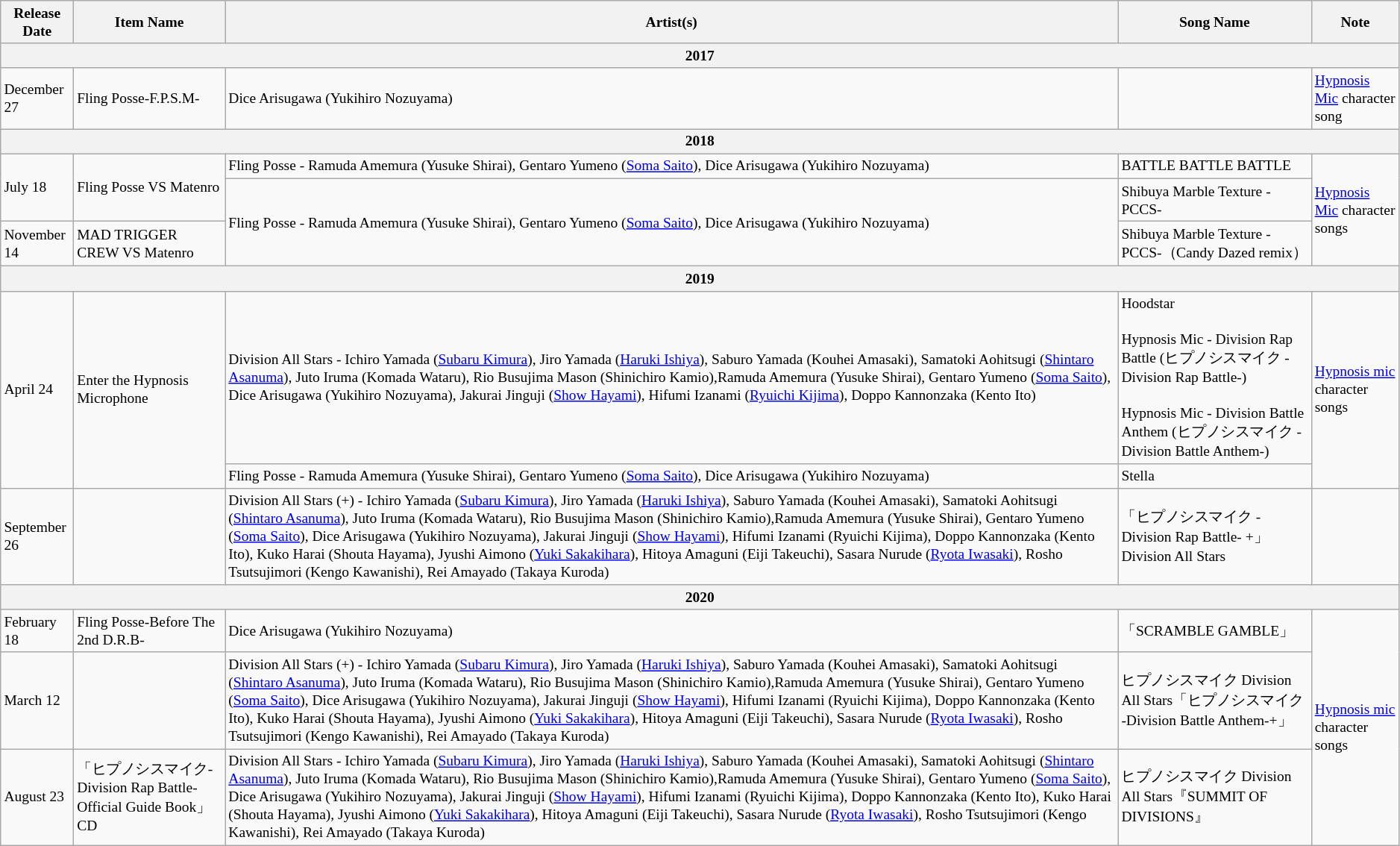<table class="wikitable" style="font-size:small">
<tr>
<th>Release Date</th>
<th>Item Name</th>
<th>Artist(s)</th>
<th>Song Name</th>
<th>Note</th>
</tr>
<tr>
<th colspan="5">2017</th>
</tr>
<tr>
<td>December 27</td>
<td>Fling Posse-F.P.S.M-</td>
<td>Dice Arisugawa (Yukihiro Nozuyama)</td>
<td></td>
<td><a href='#'>Hypnosis Mic</a> character song</td>
</tr>
<tr>
<th colspan="5">2018</th>
</tr>
<tr>
<td rowspan="2">July 18</td>
<td rowspan="2">Fling Posse VS Matenro</td>
<td>Fling Posse - Ramuda Amemura (Yusuke Shirai), Gentaro Yumeno (<a href='#'>Soma Saito</a>), Dice Arisugawa (Yukihiro Nozuyama)</td>
<td>BATTLE BATTLE BATTLE</td>
<td rowspan="3"><a href='#'>Hypnosis Mic</a> character songs</td>
</tr>
<tr>
<td rowspan="2">Fling Posse - Ramuda Amemura (Yusuke Shirai), Gentaro Yumeno (<a href='#'>Soma Saito</a>), Dice Arisugawa (Yukihiro Nozuyama)</td>
<td>Shibuya Marble Texture -PCCS-</td>
</tr>
<tr>
<td>November 14</td>
<td>MAD TRIGGER CREW VS Matenro</td>
<td>Shibuya Marble Texture -PCCS-（Candy Dazed remix）</td>
</tr>
<tr>
<th colspan="5">2019</th>
</tr>
<tr>
<td rowspan="2">April 24</td>
<td rowspan="2">Enter the Hypnosis Microphone</td>
<td>Division All Stars - Ichiro Yamada (<a href='#'>Subaru Kimura</a>), Jiro Yamada (<a href='#'>Haruki Ishiya</a>), Saburo Yamada (Kouhei Amasaki), Samatoki Aohitsugi (<a href='#'>Shintaro Asanuma</a>), Juto Iruma (Komada Wataru), Rio Busujima Mason (Shinichiro Kamio),Ramuda Amemura (Yusuke Shirai), Gentaro Yumeno (<a href='#'>Soma Saito</a>), Dice Arisugawa (Yukihiro Nozuyama), Jakurai Jinguji (<a href='#'>Show Hayami</a>), Hifumi Izanami (<a href='#'>Ryuichi Kijima</a>), Doppo Kannonzaka (Kento Ito)</td>
<td>Hoodstar<br><br>Hypnosis Mic - Division Rap Battle (ヒプノシスマイク -Division Rap Battle-)<br><br>Hypnosis Mic - Division Battle Anthem (ヒプノシスマイク -Division Battle Anthem-)</td>
<td rowspan="2"><a href='#'>Hypnosis mic</a> character songs</td>
</tr>
<tr>
<td>Fling Posse - Ramuda Amemura (Yusuke Shirai), Gentaro Yumeno (<a href='#'>Soma Saito</a>), Dice Arisugawa (Yukihiro Nozuyama)</td>
<td>Stella</td>
</tr>
<tr>
<td>September 26</td>
<td></td>
<td>Division All Stars (+) - Ichiro Yamada (<a href='#'>Subaru Kimura</a>), Jiro Yamada (<a href='#'>Haruki Ishiya</a>), Saburo Yamada (Kouhei Amasaki), Samatoki Aohitsugi (<a href='#'>Shintaro Asanuma</a>), Juto Iruma (Komada Wataru), Rio Busujima Mason (Shinichiro Kamio),Ramuda Amemura (Yusuke Shirai), Gentaro Yumeno (<a href='#'>Soma Saito</a>), Dice Arisugawa (Yukihiro Nozuyama), Jakurai Jinguji (<a href='#'>Show Hayami</a>), Hifumi Izanami (Ryuichi Kijima), Doppo Kannonzaka (Kento Ito), Kuko Harai (Shouta Hayama), Jyushi Aimono (<a href='#'>Yuki Sakakihara</a>), Hitoya Amaguni (Eiji Takeuchi), Sasara Nurude (<a href='#'>Ryota Iwasaki</a>), Rosho Tsutsujimori (Kengo Kawanishi), Rei Amayado (Takaya Kuroda)</td>
<td>「ヒプノシスマイク  -Division Rap Battle- +」Division All Stars</td>
<td></td>
</tr>
<tr>
<th colspan="5">2020</th>
</tr>
<tr>
<td>February 18</td>
<td>Fling Posse-Before The 2nd D.R.B-</td>
<td>Dice Arisugawa (Yukihiro Nozuyama)</td>
<td>「SCRAMBLE GAMBLE」</td>
<td rowspan="3"><a href='#'>Hypnosis mic</a> character songs</td>
</tr>
<tr>
<td>March 12</td>
<td></td>
<td>Division All Stars (+) - Ichiro Yamada (<a href='#'>Subaru Kimura</a>), Jiro Yamada (<a href='#'>Haruki Ishiya</a>), Saburo Yamada (Kouhei Amasaki), Samatoki Aohitsugi (<a href='#'>Shintaro Asanuma</a>), Juto Iruma (Komada Wataru), Rio Busujima Mason (Shinichiro Kamio),Ramuda Amemura (Yusuke Shirai), Gentaro Yumeno (<a href='#'>Soma Saito</a>), Dice Arisugawa (Yukihiro Nozuyama), Jakurai Jinguji (<a href='#'>Show Hayami</a>), Hifumi Izanami (Ryuichi Kijima), Doppo Kannonzaka (Kento Ito), Kuko Harai (Shouta Hayama), Jyushi Aimono (<a href='#'>Yuki Sakakihara</a>), Hitoya Amaguni (Eiji Takeuchi), Sasara Nurude (<a href='#'>Ryota Iwasaki</a>), Rosho Tsutsujimori (Kengo Kawanishi), Rei Amayado (Takaya Kuroda)</td>
<td>ヒプノシスマイク Division All Stars「ヒプノシスマイク -Division Battle Anthem-+」</td>
</tr>
<tr>
<td>August 23</td>
<td>「ヒプノシスマイク-Division Rap Battle- Official Guide Book」CD</td>
<td>Division All Stars - Ichiro Yamada (<a href='#'>Subaru Kimura</a>), Jiro Yamada (<a href='#'>Haruki Ishiya</a>), Saburo Yamada (Kouhei Amasaki), Samatoki Aohitsugi (<a href='#'>Shintaro Asanuma</a>), Juto Iruma (Komada Wataru), Rio Busujima Mason (Shinichiro Kamio),Ramuda Amemura (Yusuke Shirai), Gentaro Yumeno (<a href='#'>Soma Saito</a>), Dice Arisugawa (Yukihiro Nozuyama), Jakurai Jinguji (<a href='#'>Show Hayami</a>), Hifumi Izanami (Ryuichi Kijima), Doppo Kannonzaka (Kento Ito), Kuko Harai (Shouta Hayama), Jyushi Aimono (<a href='#'>Yuki Sakakihara</a>), Hitoya Amaguni (Eiji Takeuchi), Sasara Nurude (<a href='#'>Ryota Iwasaki</a>), Rosho Tsutsujimori (Kengo Kawanishi), Rei Amayado (Takaya Kuroda)</td>
<td>ヒプノシスマイク Division All Stars『SUMMIT OF DIVISIONS』</td>
</tr>
</table>
